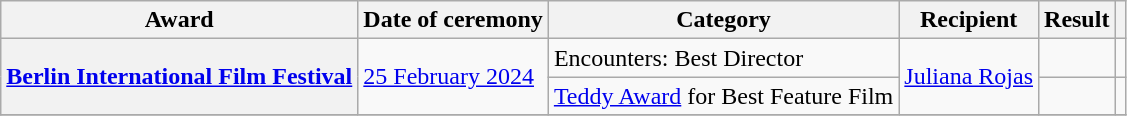<table class="wikitable sortable plainrowheaders">
<tr>
<th>Award</th>
<th>Date of ceremony</th>
<th>Category</th>
<th>Recipient</th>
<th>Result</th>
<th></th>
</tr>
<tr>
<th scope="row" rowspan="2"><a href='#'>Berlin International Film Festival</a></th>
<td rowspan="2"><a href='#'>25 February 2024</a></td>
<td>Encounters: Best Director</td>
<td rowspan="2"><a href='#'>Juliana Rojas</a></td>
<td></td>
<td align="center" rowspan="1"></td>
</tr>
<tr>
<td><a href='#'>Teddy Award</a> for Best Feature Film</td>
<td></td>
<td align="center" rowspan="1"></td>
</tr>
<tr>
</tr>
</table>
